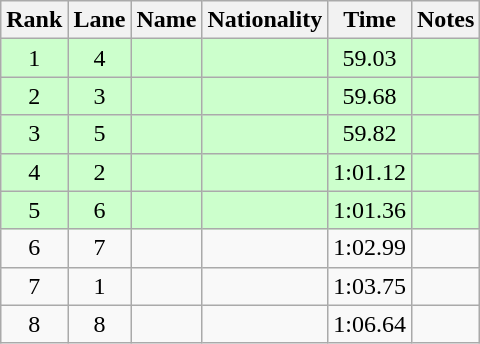<table class="wikitable sortable" style="text-align:center">
<tr>
<th>Rank</th>
<th>Lane</th>
<th>Name</th>
<th>Nationality</th>
<th>Time</th>
<th>Notes</th>
</tr>
<tr bgcolor=ccffcc>
<td>1</td>
<td>4</td>
<td align=left></td>
<td align=left></td>
<td>59.03</td>
<td><strong></strong></td>
</tr>
<tr bgcolor=ccffcc>
<td>2</td>
<td>3</td>
<td align=left></td>
<td align=left></td>
<td>59.68</td>
<td><strong></strong></td>
</tr>
<tr bgcolor=ccffcc>
<td>3</td>
<td>5</td>
<td align=left></td>
<td align=left></td>
<td>59.82</td>
<td><strong></strong></td>
</tr>
<tr bgcolor=ccffcc>
<td>4</td>
<td>2</td>
<td align=left></td>
<td align=left></td>
<td>1:01.12</td>
<td><strong></strong></td>
</tr>
<tr bgcolor=ccffcc>
<td>5</td>
<td>6</td>
<td align=left></td>
<td align=left></td>
<td>1:01.36</td>
<td><strong></strong></td>
</tr>
<tr>
<td>6</td>
<td>7</td>
<td align=left></td>
<td align=left></td>
<td>1:02.99</td>
<td></td>
</tr>
<tr>
<td>7</td>
<td>1</td>
<td align=left></td>
<td align=left></td>
<td>1:03.75</td>
<td></td>
</tr>
<tr>
<td>8</td>
<td>8</td>
<td align=left></td>
<td align=left></td>
<td>1:06.64</td>
<td></td>
</tr>
</table>
